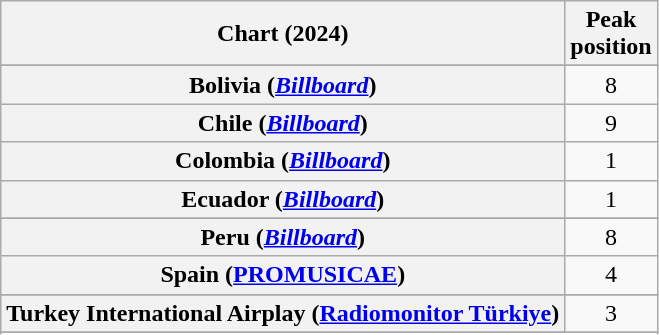<table class="wikitable sortable plainrowheaders" style="text-align:center">
<tr>
<th scope="col">Chart (2024)</th>
<th scope="col">Peak<br>position</th>
</tr>
<tr>
</tr>
<tr>
<th scope="row">Bolivia (<em><a href='#'>Billboard</a></em>)</th>
<td>8</td>
</tr>
<tr>
<th scope="row">Chile (<em><a href='#'>Billboard</a></em>)</th>
<td>9</td>
</tr>
<tr>
<th scope="row">Colombia (<em><a href='#'>Billboard</a></em>)</th>
<td>1</td>
</tr>
<tr>
<th scope="row">Ecuador (<em><a href='#'>Billboard</a></em>)</th>
<td>1</td>
</tr>
<tr>
</tr>
<tr>
<th scope="row">Peru (<em><a href='#'>Billboard</a></em>)</th>
<td>8</td>
</tr>
<tr>
<th scope="row">Spain (<a href='#'>PROMUSICAE</a>)</th>
<td>4</td>
</tr>
<tr>
</tr>
<tr>
<th scope="row">Turkey International Airplay (<a href='#'>Radiomonitor Türkiye</a>)</th>
<td>3</td>
</tr>
<tr>
</tr>
<tr>
</tr>
</table>
